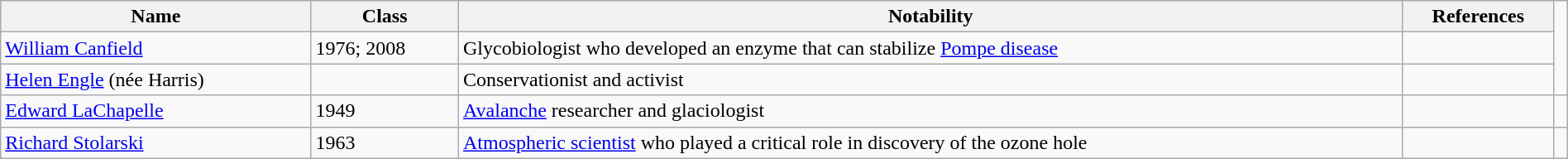<table class="sortable wikitable" style="width:100%;">
<tr>
<th>Name</th>
<th>Class</th>
<th>Notability</th>
<th>References</th>
</tr>
<tr>
<td><a href='#'>William Canfield</a></td>
<td>1976; 2008</td>
<td>Glycobiologist who developed an enzyme that can stabilize <a href='#'>Pompe disease</a></td>
<td></td>
</tr>
<tr>
<td><a href='#'>Helen Engle</a> (née Harris)</td>
<td></td>
<td>Conservationist and activist</td>
<td></td>
</tr>
<tr>
<td><a href='#'>Edward LaChapelle</a></td>
<td>1949</td>
<td><a href='#'>Avalanche</a> researcher and glaciologist</td>
<td></td>
<td></td>
</tr>
<tr>
<td><a href='#'>Richard Stolarski</a></td>
<td>1963</td>
<td><a href='#'>Atmospheric scientist</a> who played a critical role in discovery of the ozone hole</td>
<td></td>
</tr>
</table>
